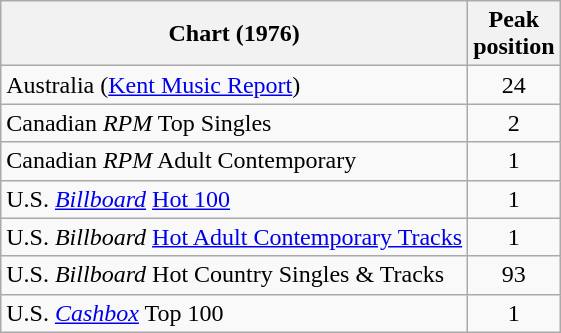<table class="wikitable sortable">
<tr>
<th align="left">Chart (1976)</th>
<th align="left">Peak<br>position</th>
</tr>
<tr>
<td>Australia (<a href='#'>Kent Music Report</a>)</td>
<td style="text-align:center;">24</td>
</tr>
<tr>
<td align="left">Canadian <em>RPM</em> Top Singles</td>
<td style="text-align:center;">2</td>
</tr>
<tr>
<td align="left">Canadian <em>RPM</em> Adult Contemporary</td>
<td style="text-align:center;">1</td>
</tr>
<tr>
<td align="left">U.S. <em><a href='#'>Billboard</a></em> <a href='#'>Hot 100</a></td>
<td style="text-align:center;">1</td>
</tr>
<tr>
<td align="left">U.S. <em>Billboard</em> <a href='#'>Hot Adult Contemporary Tracks</a></td>
<td style="text-align:center;">1</td>
</tr>
<tr>
<td align="left">U.S. <em>Billboard</em> Hot Country Singles & Tracks</td>
<td style="text-align:center;">93</td>
</tr>
<tr>
<td align="left">U.S. <em><a href='#'>Cashbox</a></em> Top 100</td>
<td style="text-align:center;">1</td>
</tr>
</table>
